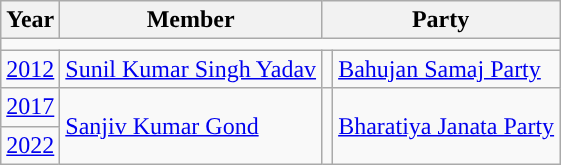<table class="wikitable">
<tr>
<th>Year</th>
<th>Member</th>
<th colspan="2">Party</th>
</tr>
<tr>
<td colspan="4"></td>
</tr>
<tr>
<td><a href='#'>2012</a></td>
<td><a href='#'>Sunil Kumar Singh Yadav</a></td>
<td style="background-color: "></td>
<td><a href='#'>Bahujan Samaj Party</a></td>
</tr>
<tr>
<td><a href='#'>2017</a></td>
<td rowspan="2"><a href='#'>Sanjiv Kumar Gond</a></td>
<td rowspan="2" style="background-color: "></td>
<td rowspan="2"><a href='#'>Bharatiya Janata Party</a></td>
</tr>
<tr>
<td><a href='#'>2022</a></td>
</tr>
</table>
